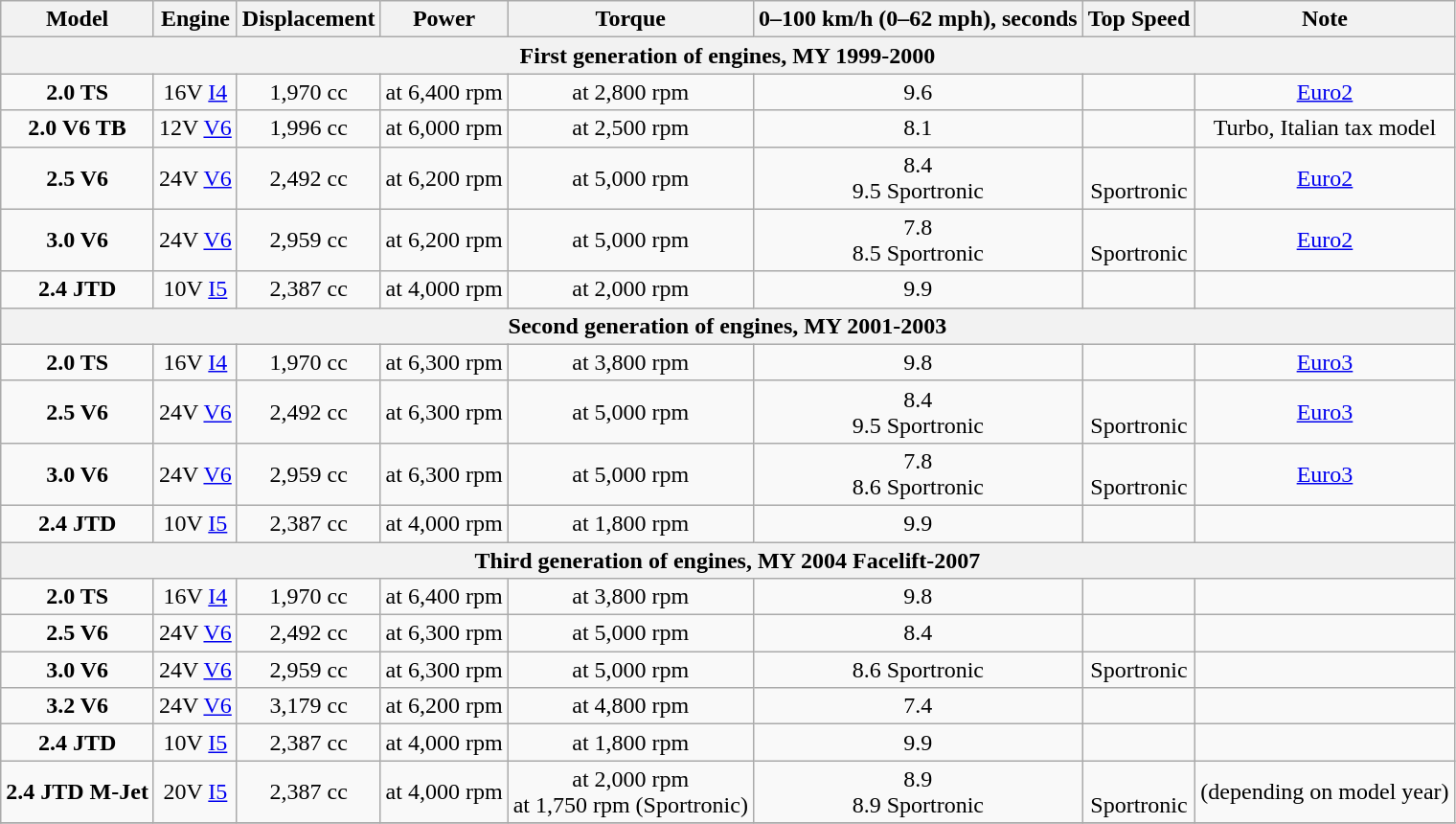<table class="wikitable" style="text-align:center;">
<tr>
<th>Model</th>
<th>Engine</th>
<th>Displacement</th>
<th>Power</th>
<th>Torque</th>
<th>0–100 km/h (0–62 mph), seconds</th>
<th>Top Speed</th>
<th>Note</th>
</tr>
<tr>
<th colspan="8">First generation of engines, MY 1999-2000</th>
</tr>
<tr>
<td><strong>2.0 TS</strong></td>
<td>16V <a href='#'>I4</a></td>
<td>1,970 cc</td>
<td> at 6,400 rpm</td>
<td> at 2,800 rpm</td>
<td>9.6</td>
<td></td>
<td><a href='#'>Euro2</a></td>
</tr>
<tr>
<td><strong>2.0 V6 TB</strong></td>
<td>12V <a href='#'>V6</a></td>
<td>1,996 cc</td>
<td> at 6,000 rpm</td>
<td> at 2,500 rpm</td>
<td>8.1</td>
<td></td>
<td>Turbo, Italian tax model</td>
</tr>
<tr>
<td><strong>2.5 V6</strong></td>
<td>24V <a href='#'>V6</a></td>
<td>2,492 cc</td>
<td> at 6,200 rpm</td>
<td> at 5,000 rpm</td>
<td>8.4<br>9.5 Sportronic</td>
<td><br> Sportronic</td>
<td><a href='#'>Euro2</a></td>
</tr>
<tr>
<td><strong>3.0 V6</strong></td>
<td>24V <a href='#'>V6</a></td>
<td>2,959 cc</td>
<td> at 6,200 rpm</td>
<td> at 5,000 rpm</td>
<td>7.8<br>8.5 Sportronic</td>
<td><br> Sportronic</td>
<td><a href='#'>Euro2</a></td>
</tr>
<tr>
<td><strong>2.4 JTD</strong></td>
<td>10V <a href='#'>I5</a></td>
<td>2,387 cc</td>
<td> at 4,000 rpm</td>
<td> at 2,000 rpm</td>
<td>9.9</td>
<td></td>
<td></td>
</tr>
<tr>
<th colspan="8">Second generation of engines, MY 2001-2003</th>
</tr>
<tr>
<td><strong>2.0 TS</strong></td>
<td>16V <a href='#'>I4</a></td>
<td>1,970 cc</td>
<td>  at 6,300 rpm</td>
<td> at 3,800 rpm</td>
<td>9.8</td>
<td></td>
<td><a href='#'>Euro3</a></td>
</tr>
<tr>
<td><strong>2.5 V6</strong></td>
<td>24V <a href='#'>V6</a></td>
<td>2,492 cc</td>
<td> at 6,300 rpm</td>
<td> at 5,000 rpm</td>
<td>8.4<br>9.5 Sportronic</td>
<td><br> Sportronic</td>
<td><a href='#'>Euro3</a></td>
</tr>
<tr>
<td><strong>3.0 V6</strong></td>
<td>24V <a href='#'>V6</a></td>
<td>2,959 cc</td>
<td> at 6,300 rpm</td>
<td> at 5,000 rpm</td>
<td>7.8<br>8.6 Sportronic</td>
<td><br> Sportronic</td>
<td><a href='#'>Euro3</a></td>
</tr>
<tr>
<td><strong>2.4 JTD</strong></td>
<td>10V <a href='#'>I5</a></td>
<td>2,387 cc</td>
<td> at 4,000 rpm</td>
<td> at 1,800 rpm</td>
<td>9.9</td>
<td></td>
<td></td>
</tr>
<tr>
<th colspan="8">Third generation of engines, MY 2004 Facelift-2007</th>
</tr>
<tr>
<td><strong>2.0 TS</strong></td>
<td>16V <a href='#'>I4</a></td>
<td>1,970 cc</td>
<td> at 6,400 rpm</td>
<td> at 3,800 rpm</td>
<td>9.8</td>
<td></td>
<td></td>
</tr>
<tr>
<td><strong>2.5 V6</strong></td>
<td>24V <a href='#'>V6</a></td>
<td>2,492 cc</td>
<td> at 6,300 rpm</td>
<td> at 5,000 rpm</td>
<td>8.4</td>
<td></td>
<td></td>
</tr>
<tr>
<td><strong>3.0 V6</strong></td>
<td>24V <a href='#'>V6</a></td>
<td>2,959 cc</td>
<td> at 6,300 rpm</td>
<td> at 5,000 rpm</td>
<td>8.6 Sportronic</td>
<td> Sportronic</td>
<td></td>
</tr>
<tr>
<td><strong>3.2 V6</strong></td>
<td>24V <a href='#'>V6</a></td>
<td>3,179 cc</td>
<td> at 6,200 rpm</td>
<td> at 4,800 rpm</td>
<td>7.4</td>
<td></td>
<td></td>
</tr>
<tr>
<td><strong>2.4 JTD</strong></td>
<td>10V <a href='#'>I5</a></td>
<td>2,387 cc</td>
<td> at 4,000 rpm</td>
<td> at 1,800 rpm</td>
<td>9.9</td>
<td></td>
<td></td>
</tr>
<tr>
<td><strong>2.4 JTD M-Jet</strong></td>
<td>20V <a href='#'>I5</a></td>
<td>2,387 cc</td>
<td> at 4,000 rpm</td>
<td> at 2,000 rpm<br> at 1,750 rpm (Sportronic)</td>
<td>8.9<br>8.9 Sportronic</td>
<td><br> Sportronic</td>
<td>(depending on model year)</td>
</tr>
<tr>
</tr>
</table>
